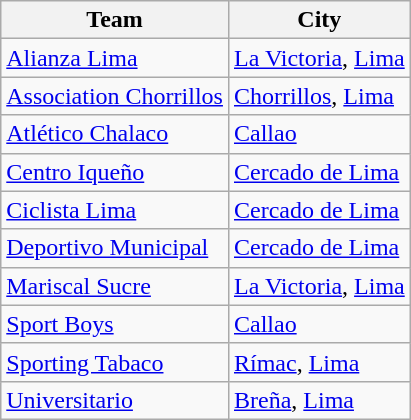<table class="wikitable sortable">
<tr>
<th>Team</th>
<th>City</th>
</tr>
<tr>
<td><a href='#'>Alianza Lima</a></td>
<td><a href='#'>La Victoria</a>, <a href='#'>Lima</a></td>
</tr>
<tr>
<td><a href='#'>Association Chorrillos</a></td>
<td><a href='#'>Chorrillos</a>, <a href='#'>Lima</a></td>
</tr>
<tr>
<td><a href='#'>Atlético Chalaco</a></td>
<td><a href='#'>Callao</a></td>
</tr>
<tr>
<td><a href='#'>Centro Iqueño</a></td>
<td><a href='#'>Cercado de Lima</a></td>
</tr>
<tr>
<td><a href='#'>Ciclista Lima</a></td>
<td><a href='#'>Cercado de Lima</a></td>
</tr>
<tr>
<td><a href='#'>Deportivo Municipal</a></td>
<td><a href='#'>Cercado de Lima</a></td>
</tr>
<tr>
<td><a href='#'>Mariscal Sucre</a></td>
<td><a href='#'>La Victoria</a>, <a href='#'>Lima</a></td>
</tr>
<tr>
<td><a href='#'>Sport Boys</a></td>
<td><a href='#'>Callao</a></td>
</tr>
<tr>
<td><a href='#'>Sporting Tabaco</a></td>
<td><a href='#'>Rímac</a>, <a href='#'>Lima</a></td>
</tr>
<tr>
<td><a href='#'>Universitario</a></td>
<td><a href='#'>Breña</a>, <a href='#'>Lima</a></td>
</tr>
</table>
